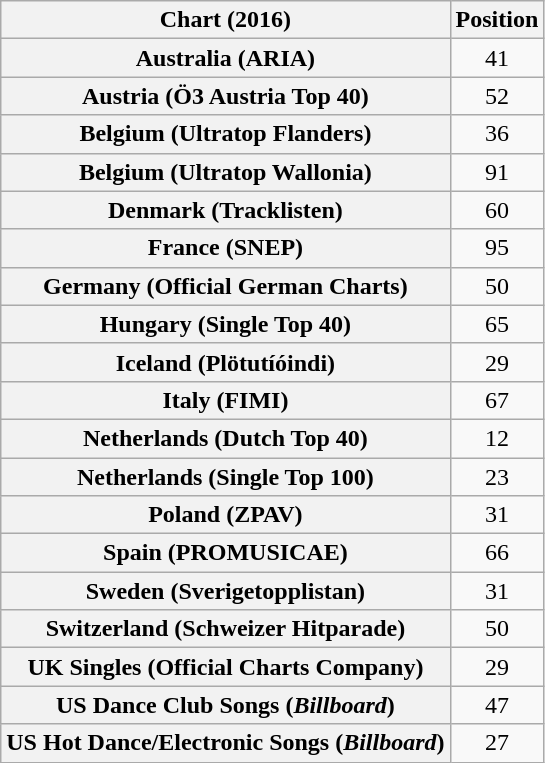<table class="wikitable sortable plainrowheaders" style="text-align:center">
<tr>
<th scope="col">Chart (2016)</th>
<th scope="col">Position</th>
</tr>
<tr>
<th scope="row">Australia (ARIA)</th>
<td>41</td>
</tr>
<tr>
<th scope="row">Austria (Ö3 Austria Top 40)</th>
<td>52</td>
</tr>
<tr>
<th scope="row">Belgium (Ultratop Flanders)</th>
<td>36</td>
</tr>
<tr>
<th scope="row">Belgium (Ultratop Wallonia)</th>
<td>91</td>
</tr>
<tr>
<th scope="row">Denmark (Tracklisten)</th>
<td>60</td>
</tr>
<tr>
<th scope="row">France (SNEP)</th>
<td>95</td>
</tr>
<tr>
<th scope="row">Germany (Official German Charts)</th>
<td>50</td>
</tr>
<tr>
<th scope="row">Hungary (Single Top 40)</th>
<td>65</td>
</tr>
<tr>
<th scope="row">Iceland (Plötutíóindi)</th>
<td>29</td>
</tr>
<tr>
<th scope="row">Italy (FIMI)</th>
<td>67</td>
</tr>
<tr>
<th scope="row">Netherlands (Dutch Top 40)</th>
<td>12</td>
</tr>
<tr>
<th scope="row">Netherlands (Single Top 100)</th>
<td>23</td>
</tr>
<tr>
<th scope="row">Poland (ZPAV)</th>
<td>31</td>
</tr>
<tr>
<th scope="row">Spain (PROMUSICAE)</th>
<td>66</td>
</tr>
<tr>
<th scope="row">Sweden (Sverigetopplistan)</th>
<td>31</td>
</tr>
<tr>
<th scope="row">Switzerland (Schweizer Hitparade)</th>
<td>50</td>
</tr>
<tr>
<th scope="row">UK Singles (Official Charts Company)</th>
<td>29</td>
</tr>
<tr>
<th scope="row">US Dance Club Songs (<em>Billboard</em>)</th>
<td>47</td>
</tr>
<tr>
<th scope="row">US Hot Dance/Electronic Songs (<em>Billboard</em>)</th>
<td>27</td>
</tr>
</table>
